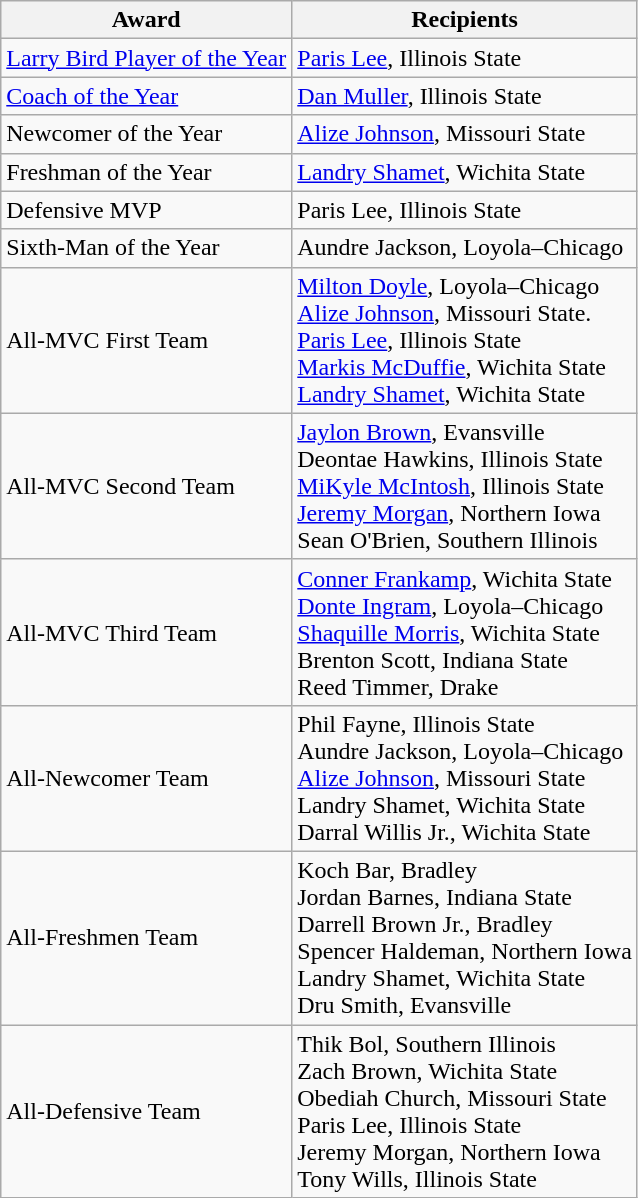<table class="wikitable" border="1">
<tr>
<th>Award</th>
<th>Recipients</th>
</tr>
<tr>
<td><a href='#'>Larry Bird Player of the Year</a></td>
<td><a href='#'>Paris Lee</a>, Illinois State</td>
</tr>
<tr>
<td><a href='#'>Coach of the Year</a></td>
<td><a href='#'>Dan Muller</a>, Illinois State</td>
</tr>
<tr>
<td>Newcomer of the Year</td>
<td><a href='#'>Alize Johnson</a>, Missouri State</td>
</tr>
<tr>
<td>Freshman of the Year</td>
<td><a href='#'>Landry Shamet</a>, Wichita State</td>
</tr>
<tr>
<td>Defensive MVP</td>
<td>Paris Lee, Illinois State</td>
</tr>
<tr>
<td>Sixth-Man of the Year</td>
<td>Aundre Jackson, Loyola–Chicago</td>
</tr>
<tr>
<td>All-MVC First Team</td>
<td><a href='#'>Milton Doyle</a>, Loyola–Chicago<br><a href='#'>Alize Johnson</a>, Missouri State.<br><a href='#'>Paris Lee</a>, Illinois State<br><a href='#'>Markis McDuffie</a>, Wichita State<br><a href='#'>Landry Shamet</a>, Wichita State</td>
</tr>
<tr>
<td>All-MVC Second Team</td>
<td><a href='#'>Jaylon Brown</a>, Evansville<br>Deontae Hawkins, Illinois State<br><a href='#'>MiKyle McIntosh</a>, Illinois State<br><a href='#'>Jeremy Morgan</a>, Northern Iowa<br>Sean O'Brien, Southern Illinois</td>
</tr>
<tr>
<td>All-MVC Third Team</td>
<td><a href='#'>Conner Frankamp</a>, Wichita State<br><a href='#'>Donte Ingram</a>, Loyola–Chicago<br><a href='#'>Shaquille Morris</a>, Wichita State<br>Brenton Scott, Indiana State<br>Reed Timmer, Drake</td>
</tr>
<tr>
<td>All-Newcomer Team</td>
<td>Phil Fayne, Illinois State<br>Aundre Jackson, Loyola–Chicago<br><a href='#'>Alize Johnson</a>, Missouri State<br>Landry Shamet, Wichita State<br>Darral Willis Jr., Wichita State</td>
</tr>
<tr>
<td>All-Freshmen Team</td>
<td>Koch Bar, Bradley<br>Jordan Barnes, Indiana State<br>Darrell Brown Jr., Bradley<br>Spencer Haldeman, Northern Iowa<br>Landry Shamet, Wichita State<br>Dru Smith, Evansville</td>
</tr>
<tr>
<td>All-Defensive Team</td>
<td>Thik Bol, Southern Illinois<br>Zach Brown, Wichita State<br>Obediah Church, Missouri State<br>Paris Lee, Illinois State<br>Jeremy Morgan, Northern Iowa<br>Tony Wills, Illinois State</td>
</tr>
</table>
